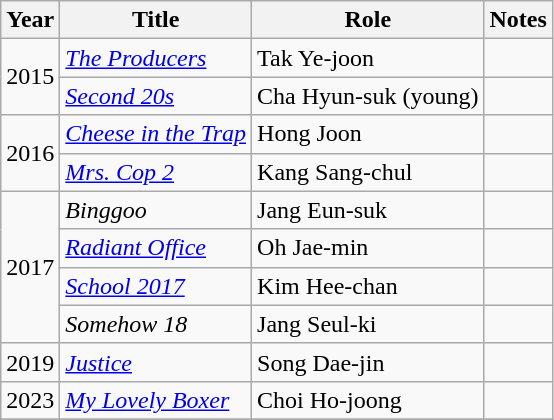<table class="wikitable sortable plainrowheaders">
<tr>
<th scope="col">Year</th>
<th scope="col">Title</th>
<th scope="col">Role</th>
<th scope="col" class="unsortable">Notes</th>
</tr>
<tr>
<td rowspan="2">2015</td>
<td><em><a href='#'>The Producers</a></em></td>
<td>Tak Ye-joon</td>
<td></td>
</tr>
<tr>
<td><em><a href='#'>Second 20s</a></em></td>
<td>Cha Hyun-suk (young)</td>
<td></td>
</tr>
<tr>
<td rowspan="2">2016</td>
<td><em><a href='#'>Cheese in the Trap</a></em></td>
<td>Hong Joon</td>
<td></td>
</tr>
<tr>
<td><em><a href='#'>Mrs. Cop 2</a></em></td>
<td>Kang Sang-chul</td>
<td></td>
</tr>
<tr>
<td rowspan="4">2017</td>
<td><em>Binggoo</em></td>
<td>Jang Eun-suk</td>
<td></td>
</tr>
<tr>
<td><em><a href='#'>Radiant Office</a></em></td>
<td>Oh Jae-min</td>
<td></td>
</tr>
<tr>
<td><em><a href='#'>School 2017</a></em></td>
<td>Kim Hee-chan</td>
<td></td>
</tr>
<tr>
<td><em>Somehow 18</em></td>
<td>Jang Seul-ki</td>
<td></td>
</tr>
<tr>
<td>2019</td>
<td><em><a href='#'>Justice</a></em></td>
<td>Song Dae-jin</td>
<td></td>
</tr>
<tr>
<td>2023</td>
<td><em><a href='#'>My Lovely Boxer</a></em></td>
<td>Choi Ho-joong</td>
<td></td>
</tr>
<tr>
</tr>
</table>
